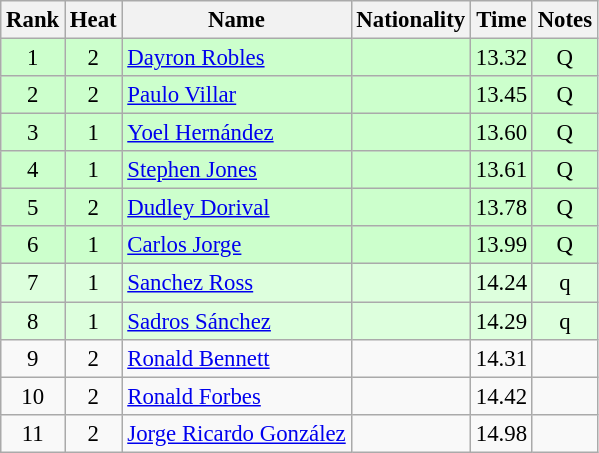<table class="wikitable sortable" style="text-align:center; font-size:95%">
<tr>
<th>Rank</th>
<th>Heat</th>
<th>Name</th>
<th>Nationality</th>
<th>Time</th>
<th>Notes</th>
</tr>
<tr bgcolor=ccffcc>
<td>1</td>
<td>2</td>
<td align=left><a href='#'>Dayron Robles</a></td>
<td align=left></td>
<td>13.32</td>
<td>Q</td>
</tr>
<tr bgcolor=ccffcc>
<td>2</td>
<td>2</td>
<td align=left><a href='#'>Paulo Villar</a></td>
<td align=left></td>
<td>13.45</td>
<td>Q</td>
</tr>
<tr bgcolor=ccffcc>
<td>3</td>
<td>1</td>
<td align=left><a href='#'>Yoel Hernández</a></td>
<td align=left></td>
<td>13.60</td>
<td>Q</td>
</tr>
<tr bgcolor=ccffcc>
<td>4</td>
<td>1</td>
<td align=left><a href='#'>Stephen Jones</a></td>
<td align=left></td>
<td>13.61</td>
<td>Q</td>
</tr>
<tr bgcolor=ccffcc>
<td>5</td>
<td>2</td>
<td align=left><a href='#'>Dudley Dorival</a></td>
<td align=left></td>
<td>13.78</td>
<td>Q</td>
</tr>
<tr bgcolor=ccffcc>
<td>6</td>
<td>1</td>
<td align=left><a href='#'>Carlos Jorge</a></td>
<td align=left></td>
<td>13.99</td>
<td>Q</td>
</tr>
<tr bgcolor=ddffdd>
<td>7</td>
<td>1</td>
<td align=left><a href='#'>Sanchez Ross</a></td>
<td align=left></td>
<td>14.24</td>
<td>q</td>
</tr>
<tr bgcolor=ddffdd>
<td>8</td>
<td>1</td>
<td align=left><a href='#'>Sadros Sánchez</a></td>
<td align=left></td>
<td>14.29</td>
<td>q</td>
</tr>
<tr>
<td>9</td>
<td>2</td>
<td align=left><a href='#'>Ronald Bennett</a></td>
<td align=left></td>
<td>14.31</td>
<td></td>
</tr>
<tr>
<td>10</td>
<td>2</td>
<td align=left><a href='#'>Ronald Forbes</a></td>
<td align=left></td>
<td>14.42</td>
<td></td>
</tr>
<tr>
<td>11</td>
<td>2</td>
<td align=left><a href='#'>Jorge Ricardo González</a></td>
<td align=left></td>
<td>14.98</td>
<td></td>
</tr>
</table>
